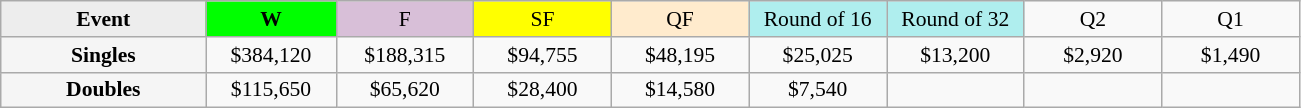<table class=wikitable style=font-size:90%;text-align:center>
<tr>
<td width=130 bgcolor=#ededed><strong>Event</strong></td>
<td width=80 bgcolor=lime><strong>W</strong></td>
<td width=85 bgcolor=thistle>F</td>
<td width=85 bgcolor=ffff00>SF</td>
<td width=85 bgcolor=ffebcd>QF</td>
<td width=85 bgcolor=afeeee>Round of 16</td>
<td width=85 bgcolor=afeeee>Round of 32</td>
<td width=85>Q2</td>
<td width=85>Q1</td>
</tr>
<tr>
<th style=background:#f5f5f5>Singles</th>
<td>$384,120</td>
<td>$188,315</td>
<td>$94,755</td>
<td>$48,195</td>
<td>$25,025</td>
<td>$13,200</td>
<td>$2,920</td>
<td>$1,490</td>
</tr>
<tr>
<th style=background:#f5f5f5>Doubles</th>
<td>$115,650</td>
<td>$65,620</td>
<td>$28,400</td>
<td>$14,580</td>
<td>$7,540</td>
<td></td>
<td></td>
<td></td>
</tr>
</table>
